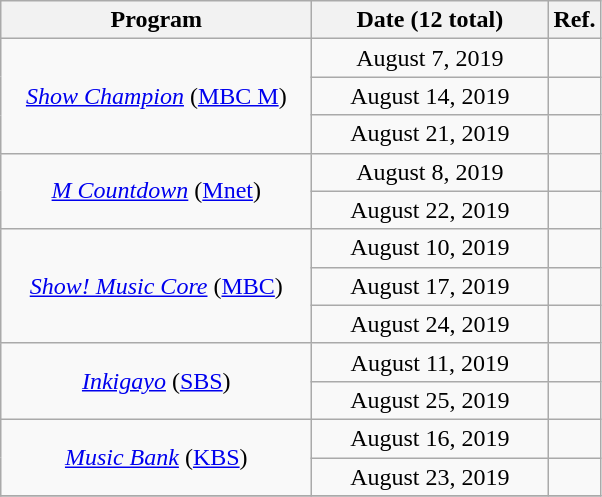<table class="wikitable" style="text-align:center;">
<tr>
<th style="width:200px;">Program</th>
<th style="width:150px;">Date (12 total)</th>
<th>Ref.</th>
</tr>
<tr>
<td rowspan="3"><em><a href='#'>Show Champion</a></em> (<a href='#'>MBC M</a>)</td>
<td>August 7, 2019</td>
<td></td>
</tr>
<tr>
<td>August 14, 2019</td>
<td></td>
</tr>
<tr>
<td>August 21, 2019</td>
<td></td>
</tr>
<tr>
<td rowspan="2"><em><a href='#'>M Countdown</a></em> (<a href='#'>Mnet</a>)</td>
<td>August 8, 2019</td>
<td></td>
</tr>
<tr>
<td>August 22, 2019</td>
<td></td>
</tr>
<tr>
<td rowspan="3"><em><a href='#'>Show! Music Core</a></em> (<a href='#'>MBC</a>)</td>
<td>August 10, 2019</td>
<td></td>
</tr>
<tr>
<td>August 17, 2019</td>
<td></td>
</tr>
<tr>
<td>August 24, 2019</td>
<td></td>
</tr>
<tr>
<td rowspan="2"><em><a href='#'>Inkigayo</a></em> (<a href='#'>SBS</a>)</td>
<td>August 11, 2019</td>
<td></td>
</tr>
<tr>
<td>August 25, 2019</td>
<td></td>
</tr>
<tr>
<td rowspan="2"><em><a href='#'>Music Bank</a></em> (<a href='#'>KBS</a>)</td>
<td>August 16, 2019</td>
<td></td>
</tr>
<tr>
<td>August 23, 2019</td>
<td></td>
</tr>
<tr>
</tr>
</table>
